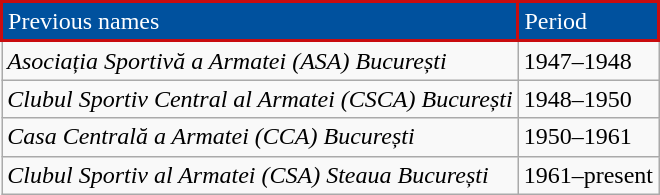<table class="wikitable" style="text-align: left" align="right">
<tr>
<td style="background:#00519e;color:#ffffff;border:2px solid #c90c0f">Previous names</td>
<td style="background:#00519e;color:#ffffff;border:2px solid #c90c0f">Period</td>
</tr>
<tr>
<td align=left><em>Asociația Sportivă a Armatei (ASA) București</em></td>
<td>1947–1948</td>
</tr>
<tr>
<td align=left><em>Clubul Sportiv Central al Armatei (CSCA) București</em></td>
<td>1948–1950</td>
</tr>
<tr>
<td align=left><em>Casa Centrală a Armatei (CCA) București</em></td>
<td>1950–1961</td>
</tr>
<tr>
<td align=left><em>Clubul Sportiv al Armatei (CSA) Steaua București</em></td>
<td>1961–present</td>
</tr>
</table>
